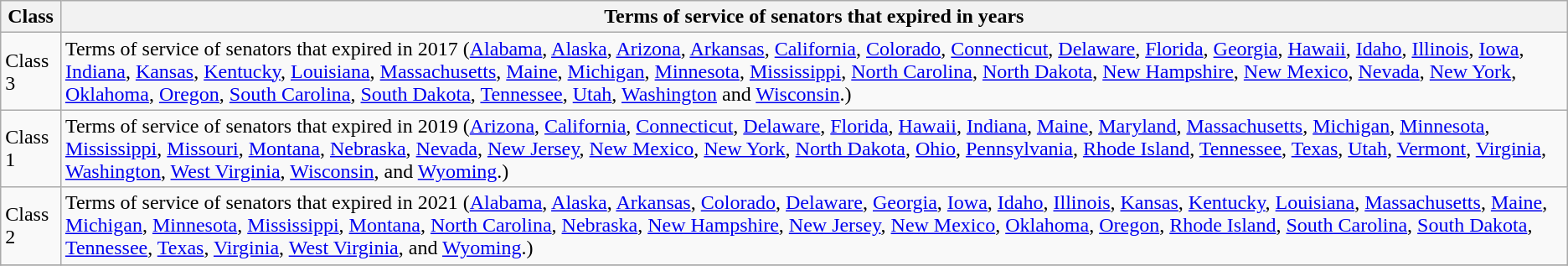<table class="wikitable sortable">
<tr valign=bottom>
<th>Class</th>
<th>Terms of service of senators that expired in years</th>
</tr>
<tr>
<td>Class 3</td>
<td>Terms of service of senators that expired in 2017 (<a href='#'>Alabama</a>, <a href='#'>Alaska</a>, <a href='#'>Arizona</a>, <a href='#'>Arkansas</a>, <a href='#'>California</a>, <a href='#'>Colorado</a>, <a href='#'>Connecticut</a>, <a href='#'>Delaware</a>, <a href='#'>Florida</a>, <a href='#'>Georgia</a>, <a href='#'>Hawaii</a>, <a href='#'>Idaho</a>, <a href='#'>Illinois</a>, <a href='#'>Iowa</a>, <a href='#'>Indiana</a>, <a href='#'>Kansas</a>, <a href='#'>Kentucky</a>, <a href='#'>Louisiana</a>, <a href='#'>Massachusetts</a>, <a href='#'>Maine</a>, <a href='#'>Michigan</a>, <a href='#'>Minnesota</a>, <a href='#'>Mississippi</a>, <a href='#'>North Carolina</a>, <a href='#'>North Dakota</a>, <a href='#'>New Hampshire</a>, <a href='#'>New Mexico</a>, <a href='#'>Nevada</a>, <a href='#'>New York</a>, <a href='#'>Oklahoma</a>, <a href='#'>Oregon</a>, <a href='#'>South Carolina</a>, <a href='#'>South Dakota</a>, <a href='#'>Tennessee</a>, <a href='#'>Utah</a>, <a href='#'>Washington</a> and <a href='#'>Wisconsin</a>.)</td>
</tr>
<tr>
<td>Class 1</td>
<td>Terms of service of senators that expired in 2019 (<a href='#'>Arizona</a>, <a href='#'>California</a>, <a href='#'>Connecticut</a>, <a href='#'>Delaware</a>, <a href='#'>Florida</a>, <a href='#'>Hawaii</a>, <a href='#'>Indiana</a>, <a href='#'>Maine</a>, <a href='#'>Maryland</a>, <a href='#'>Massachusetts</a>, <a href='#'>Michigan</a>, <a href='#'>Minnesota</a>, <a href='#'>Mississippi</a>, <a href='#'>Missouri</a>, <a href='#'>Montana</a>, <a href='#'>Nebraska</a>, <a href='#'>Nevada</a>, <a href='#'>New Jersey</a>, <a href='#'>New Mexico</a>, <a href='#'>New York</a>, <a href='#'>North Dakota</a>, <a href='#'>Ohio</a>, <a href='#'>Pennsylvania</a>, <a href='#'>Rhode Island</a>, <a href='#'>Tennessee</a>, <a href='#'>Texas</a>, <a href='#'>Utah</a>, <a href='#'>Vermont</a>, <a href='#'>Virginia</a>, <a href='#'>Washington</a>, <a href='#'>West Virginia</a>, <a href='#'>Wisconsin</a>, and <a href='#'>Wyoming</a>.)</td>
</tr>
<tr>
<td>Class 2</td>
<td>Terms of service of senators that expired in 2021 (<a href='#'>Alabama</a>, <a href='#'>Alaska</a>, <a href='#'>Arkansas</a>, <a href='#'>Colorado</a>, <a href='#'>Delaware</a>, <a href='#'>Georgia</a>, <a href='#'>Iowa</a>, <a href='#'>Idaho</a>, <a href='#'>Illinois</a>, <a href='#'>Kansas</a>, <a href='#'>Kentucky</a>, <a href='#'>Louisiana</a>, <a href='#'>Massachusetts</a>, <a href='#'>Maine</a>, <a href='#'>Michigan</a>, <a href='#'>Minnesota</a>, <a href='#'>Mississippi</a>, <a href='#'>Montana</a>, <a href='#'>North Carolina</a>, <a href='#'>Nebraska</a>, <a href='#'>New Hampshire</a>, <a href='#'>New Jersey</a>, <a href='#'>New Mexico</a>, <a href='#'>Oklahoma</a>, <a href='#'>Oregon</a>, <a href='#'>Rhode Island</a>, <a href='#'>South Carolina</a>, <a href='#'>South Dakota</a>, <a href='#'>Tennessee</a>, <a href='#'>Texas</a>, <a href='#'>Virginia</a>, <a href='#'>West Virginia</a>, and <a href='#'>Wyoming</a>.)</td>
</tr>
<tr>
</tr>
</table>
